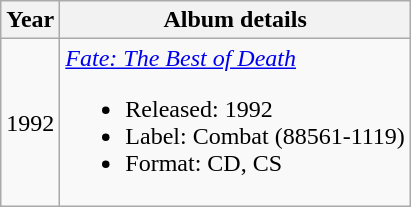<table class="wikitable">
<tr>
<th>Year</th>
<th>Album details</th>
</tr>
<tr>
<td>1992</td>
<td style="text-align:left;"><em><a href='#'>Fate: The Best of Death</a></em><br><ul><li>Released: 1992</li><li>Label: Combat (88561-1119)</li><li>Format: CD, CS</li></ul></td>
</tr>
</table>
